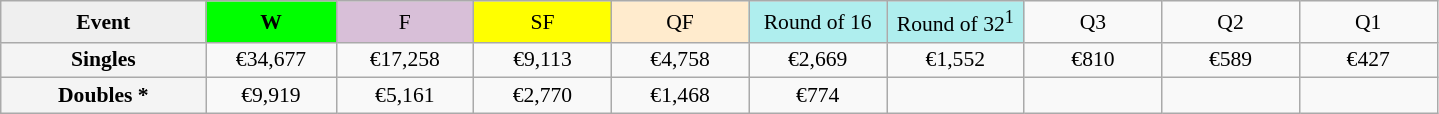<table class=wikitable style=font-size:90%;text-align:center>
<tr>
<td style="width:130px; background:#efefef;"><strong>Event</strong></td>
<td style="width:80px; background:lime;"><strong>W</strong></td>
<td style="width:85px; background:thistle;">F</td>
<td style="width:85px; background:#ff0;">SF</td>
<td style="width:85px; background:#ffebcd;">QF</td>
<td style="width:85px; background:#afeeee;">Round of 16</td>
<td style="width:85px; background:#afeeee;">Round of 32<sup>1</sup></td>
<td width=85>Q3</td>
<td width=85>Q2</td>
<td width=85>Q1</td>
</tr>
<tr>
<td style="background:#f4f4f4;"><strong>Singles</strong></td>
<td>€34,677</td>
<td>€17,258</td>
<td>€9,113</td>
<td>€4,758</td>
<td>€2,669</td>
<td>€1,552</td>
<td>€810</td>
<td>€589</td>
<td>€427</td>
</tr>
<tr>
<td style="background:#f4f4f4;"><strong>Doubles *</strong></td>
<td>€9,919</td>
<td>€5,161</td>
<td>€2,770</td>
<td>€1,468</td>
<td>€774</td>
<td></td>
<td></td>
<td></td>
<td></td>
</tr>
</table>
